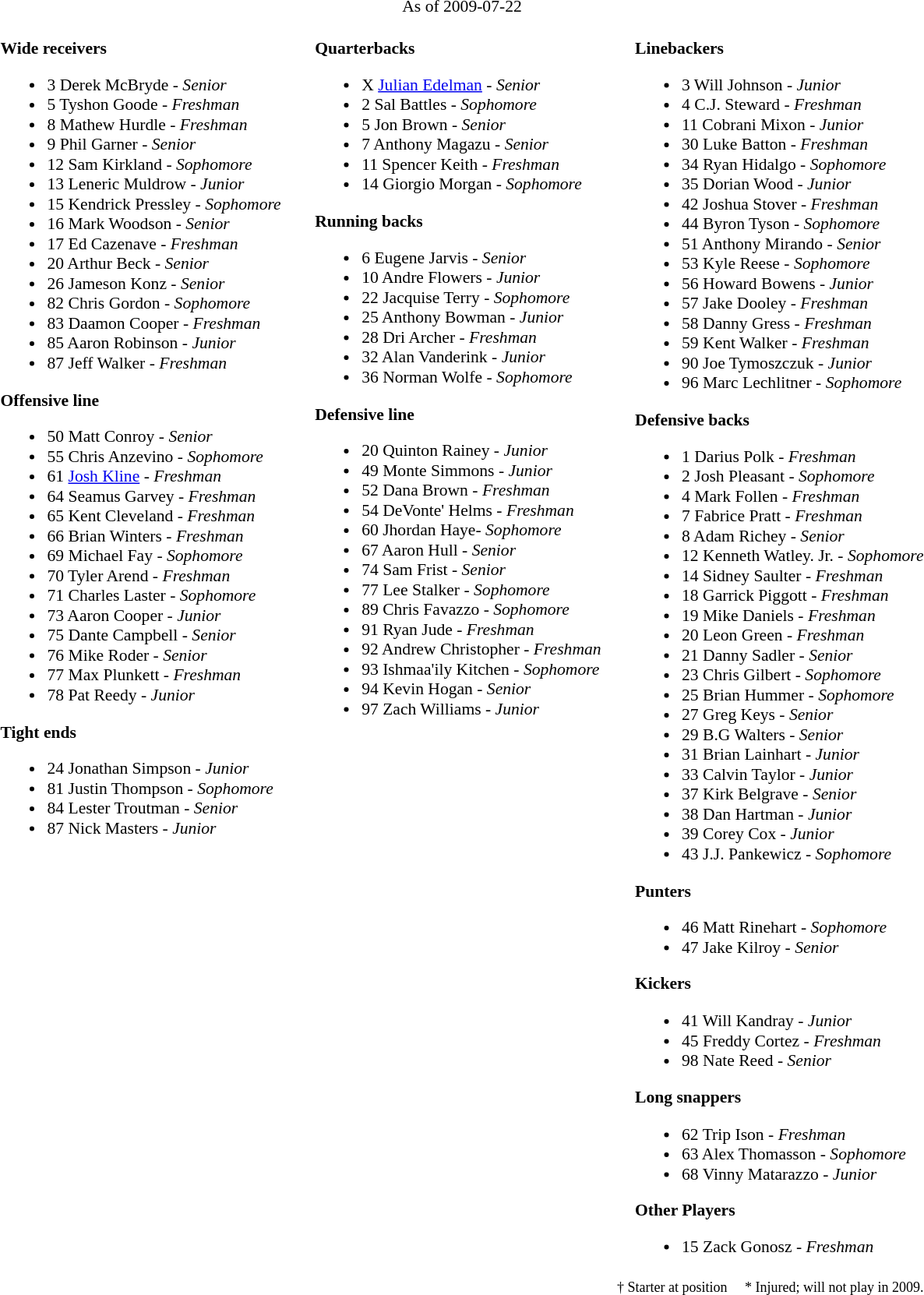<table class="toccolours" style="border-collapse:collapse; font-size:90%;">
<tr>
<td colspan="7" align="center">As of 2009-07-22</td>
</tr>
<tr>
<td valign="top"><br><strong>Wide receivers</strong><ul><li>3 Derek McBryde - <em>Senior</em></li><li>5 Tyshon Goode - <em>Freshman</em></li><li>8 Mathew Hurdle - <em> Freshman</em></li><li>9 Phil Garner - <em>Senior</em></li><li>12 Sam Kirkland - <em>Sophomore</em></li><li>13 Leneric Muldrow - <em>Junior</em></li><li>15 Kendrick Pressley - <em>Sophomore</em></li><li>16 Mark Woodson - <em>Senior</em></li><li>17 Ed Cazenave - <em>Freshman</em></li><li>20 Arthur Beck - <em>Senior</em></li><li>26 Jameson Konz - <em>Senior</em></li><li>82 Chris Gordon - <em>Sophomore</em></li><li>83 Daamon Cooper - <em> Freshman</em></li><li>85 Aaron Robinson - <em>Junior</em></li><li>87 Jeff Walker - <em>Freshman</em></li></ul><strong>Offensive line</strong><ul><li>50 Matt Conroy - <em>Senior</em></li><li>55 Chris Anzevino - <em> Sophomore</em></li><li>61 <a href='#'>Josh Kline</a> - <em> Freshman</em></li><li>64 Seamus Garvey - <em> Freshman</em></li><li>65 Kent Cleveland - <em> Freshman</em></li><li>66 Brian Winters - <em>Freshman</em></li><li>69 Michael Fay - <em>Sophomore</em></li><li>70 Tyler Arend - <em>Freshman</em></li><li>71 Charles Laster - <em>Sophomore</em></li><li>73 Aaron Cooper - <em>Junior</em></li><li>75 Dante Campbell - <em>Senior</em></li><li>76 Mike Roder - <em>Senior</em></li><li>77 Max Plunkett - <em>Freshman</em></li><li>78 Pat Reedy - <em>Junior</em></li></ul><strong>Tight ends</strong><ul><li>24 Jonathan Simpson - <em>Junior</em></li><li>81 Justin Thompson - <em>Sophomore</em></li><li>84 Lester Troutman - <em>Senior</em></li><li>87 Nick Masters - <em>Junior</em></li></ul></td>
<td width="25"> </td>
<td valign="top"><br><strong>Quarterbacks</strong><ul><li>X <a href='#'>Julian Edelman</a> - <em> Senior</em></li><li>2 Sal Battles - <em>Sophomore</em></li><li>5 Jon Brown - <em>Senior</em></li><li>7 Anthony Magazu - <em>Senior</em></li><li>11 Spencer Keith - <em>Freshman</em></li><li>14 Giorgio Morgan - <em> Sophomore</em></li></ul><strong>Running backs</strong><ul><li>6 Eugene Jarvis - <em>Senior</em></li><li>10 Andre Flowers - <em>Junior</em></li><li>22 Jacquise Terry - <em>Sophomore</em></li><li>25 Anthony Bowman - <em>Junior</em></li><li>28 Dri Archer - <em>Freshman</em></li><li>32 Alan Vanderink - <em>Junior</em></li><li>36 Norman Wolfe - <em>Sophomore</em></li></ul><strong>Defensive line</strong><ul><li>20 Quinton Rainey - <em>Junior</em></li><li>49 Monte Simmons - <em>Junior</em></li><li>52 Dana Brown - <em>Freshman</em></li><li>54 DeVonte' Helms - <em>Freshman</em></li><li>60 Jhordan Haye- <em>Sophomore</em></li><li>67 Aaron Hull - <em>Senior</em></li><li>74 Sam Frist - <em>Senior</em></li><li>77 Lee Stalker - <em>Sophomore</em></li><li>89 Chris Favazzo - <em>Sophomore</em></li><li>91 Ryan Jude - <em> Freshman</em></li><li>92 Andrew Christopher - <em>Freshman</em></li><li>93 Ishmaa'ily Kitchen - <em>Sophomore</em></li><li>94 Kevin Hogan - <em>Senior</em></li><li>97 Zach Williams - <em>Junior</em></li></ul></td>
<td width="25"> </td>
<td valign="top"><br><strong>Linebackers</strong><ul><li>3 Will Johnson - <em>Junior</em></li><li>4 C.J. Steward - <em>Freshman</em></li><li>11 Cobrani Mixon -<em> Junior</em></li><li>30 Luke Batton - <em>Freshman</em></li><li>34 Ryan Hidalgo - <em>Sophomore</em></li><li>35 Dorian Wood - <em>Junior</em></li><li>42 Joshua Stover - <em> Freshman</em></li><li>44 Byron Tyson - <em>Sophomore</em></li><li>51 Anthony Mirando - <em>Senior</em></li><li>53 Kyle Reese - <em>Sophomore</em></li><li>56 Howard Bowens - <em>Junior</em></li><li>57 Jake Dooley - <em>Freshman</em></li><li>58 Danny Gress - <em>Freshman</em></li><li>59 Kent Walker - <em>Freshman</em></li><li>90 Joe Tymoszczuk - <em>Junior</em></li><li>96 Marc Lechlitner - <em>Sophomore</em></li></ul><strong>Defensive backs</strong><ul><li>1 Darius Polk - <em>Freshman</em></li><li>2 Josh Pleasant - <em>Sophomore</em></li><li>4 Mark Follen - <em> Freshman</em></li><li>7 Fabrice Pratt - <em>Freshman</em></li><li>8 Adam Richey - <em>Senior</em></li><li>12 Kenneth Watley. Jr. - <em> Sophomore</em></li><li>14 Sidney Saulter - <em> Freshman</em></li><li>18 Garrick Piggott - <em>Freshman</em></li><li>19 Mike Daniels - <em>Freshman</em></li><li>20 Leon Green - <em> Freshman</em></li><li>21 Danny Sadler - <em>Senior</em></li><li>23 Chris Gilbert - <em>Sophomore</em></li><li>25 Brian Hummer - <em>Sophomore</em></li><li>27 Greg Keys - <em>Senior</em></li><li>29 B.G Walters - <em>Senior</em></li><li>31 Brian Lainhart - <em>Junior</em></li><li>33 Calvin Taylor - <em>Junior</em></li><li>37 Kirk Belgrave - <em>Senior</em></li><li>38 Dan Hartman - <em>Junior</em></li><li>39 Corey Cox - <em>Junior</em></li><li>43 J.J. Pankewicz - <em> Sophomore</em></li></ul><strong>Punters</strong><ul><li>46 Matt Rinehart - <em>Sophomore</em></li><li>47 Jake Kilroy - <em>Senior</em></li></ul><strong>Kickers</strong><ul><li>41 Will Kandray - <em>Junior</em></li><li>45 Freddy Cortez - <em>Freshman</em></li><li>98 Nate Reed - <em>Senior</em></li></ul><strong>Long snappers</strong><ul><li>62 Trip Ison - <em> Freshman</em></li><li>63 Alex Thomasson - <em>Sophomore</em></li><li>68 Vinny Matarazzo - <em>Junior</em></li></ul><strong>Other Players</strong><ul><li>15 Zack Gonosz - <em>Freshman</em></li></ul></td>
</tr>
<tr>
<td colspan="5" valign="bottom" align="right"><small>† Starter at position     * Injured; will not play in 2009.</small></td>
</tr>
</table>
